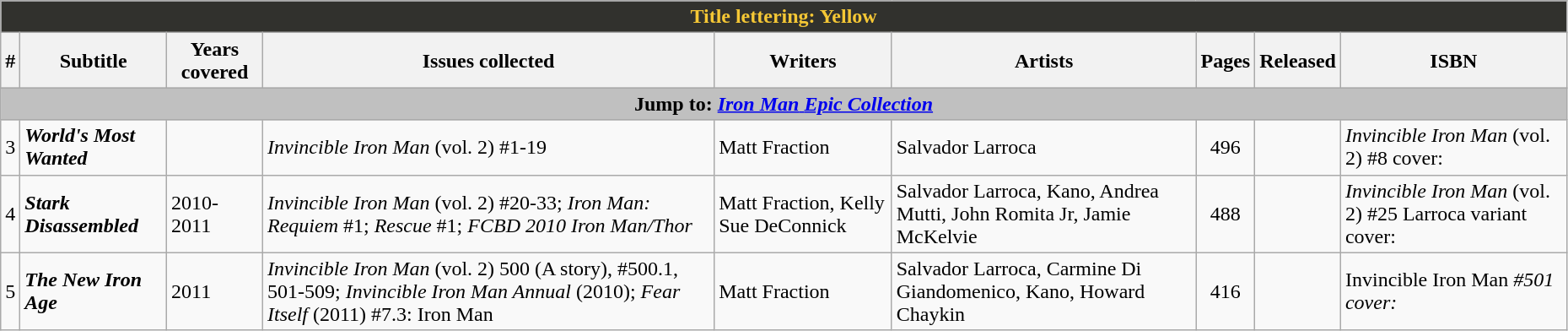<table class="wikitable sortable" width=98%>
<tr>
<th colspan=9 style="background-color: #31312D; color: #F5C735;">Title lettering: Yellow</th>
</tr>
<tr>
<th class="unsortable">#</th>
<th class="unsortable">Subtitle</th>
<th>Years covered</th>
<th class="unsortable">Issues collected</th>
<th class="unsortable">Writers</th>
<th class="unsortable">Artists</th>
<th class="unsortable">Pages</th>
<th>Released</th>
<th class="unsortable">ISBN</th>
</tr>
<tr>
<th colspan=9 style="background-color: silver;">Jump to: <a href='#'><em>Iron Man</em> <em>Epic Collection</em></a></th>
</tr>
<tr>
<td>3</td>
<td><strong><em>World's Most Wanted</em></strong></td>
<td></td>
<td><em>Invincible Iron Man</em> (vol. 2) #1-19</td>
<td>Matt Fraction</td>
<td>Salvador Larroca</td>
<td style="text-align: center;">496</td>
<td></td>
<td><em>Invincible Iron Man</em> (vol. 2) #8 cover: </td>
</tr>
<tr>
<td>4</td>
<td><strong><em>Stark Disassembled</em></strong></td>
<td>2010-2011</td>
<td><em>Invincible Iron Man</em> (vol. 2) #20-33; <em>Iron Man: Requiem</em> #1; <em>Rescue</em> #1; <em>FCBD 2010 Iron Man/Thor</em></td>
<td>Matt Fraction, Kelly Sue DeConnick</td>
<td>Salvador Larroca, Kano, Andrea Mutti, John Romita Jr, Jamie McKelvie</td>
<td style="text-align: center;">488</td>
<td></td>
<td><em>Invincible Iron Man</em> (vol. 2) #25 Larroca variant cover: </td>
</tr>
<tr>
<td>5</td>
<td><strong><em>The New Iron Age</em></strong></td>
<td>2011</td>
<td><em>Invincible Iron Man</em> (vol. 2) 500 (A story), #500.1, 501-509; <em>Invincible Iron Man Annual</em> (2010); <em>Fear Itself</em> (2011) #7.3: Iron Man<em></td>
<td>Matt Fraction</td>
<td>Salvador Larroca, Carmine Di Giandomenico, Kano, Howard Chaykin</td>
<td style="text-align: center;">416</td>
<td></td>
<td></em>Invincible Iron Man<em> #501 cover: </td>
</tr>
</table>
